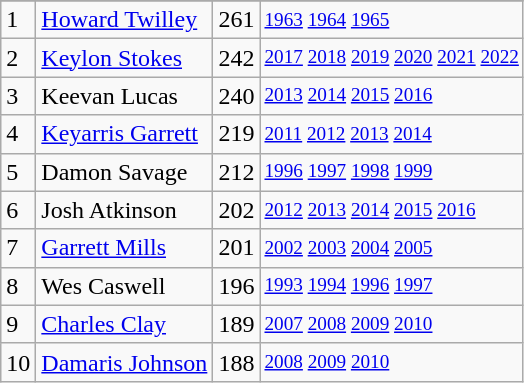<table class="wikitable">
<tr>
</tr>
<tr>
<td>1</td>
<td><a href='#'>Howard Twilley</a></td>
<td>261</td>
<td style="font-size:80%;"><a href='#'>1963</a> <a href='#'>1964</a> <a href='#'>1965</a></td>
</tr>
<tr>
<td>2</td>
<td><a href='#'>Keylon Stokes</a></td>
<td>242</td>
<td style="font-size:80%;"><a href='#'>2017</a> <a href='#'>2018</a> <a href='#'>2019</a> <a href='#'>2020</a> <a href='#'>2021</a> <a href='#'>2022</a></td>
</tr>
<tr>
<td>3</td>
<td>Keevan Lucas</td>
<td>240</td>
<td style="font-size:80%;"><a href='#'>2013</a> <a href='#'>2014</a> <a href='#'>2015</a> <a href='#'>2016</a></td>
</tr>
<tr>
<td>4</td>
<td><a href='#'>Keyarris Garrett</a></td>
<td>219</td>
<td style="font-size:80%;"><a href='#'>2011</a> <a href='#'>2012</a> <a href='#'>2013</a> <a href='#'>2014</a></td>
</tr>
<tr>
<td>5</td>
<td>Damon Savage</td>
<td>212</td>
<td style="font-size:80%;"><a href='#'>1996</a> <a href='#'>1997</a> <a href='#'>1998</a> <a href='#'>1999</a></td>
</tr>
<tr>
<td>6</td>
<td>Josh Atkinson</td>
<td>202</td>
<td style="font-size:80%;"><a href='#'>2012</a> <a href='#'>2013</a> <a href='#'>2014</a> <a href='#'>2015</a> <a href='#'>2016</a></td>
</tr>
<tr>
<td>7</td>
<td><a href='#'>Garrett Mills</a></td>
<td>201</td>
<td style="font-size:80%;"><a href='#'>2002</a> <a href='#'>2003</a> <a href='#'>2004</a> <a href='#'>2005</a></td>
</tr>
<tr>
<td>8</td>
<td>Wes Caswell</td>
<td>196</td>
<td style="font-size:80%;"><a href='#'>1993</a> <a href='#'>1994</a> <a href='#'>1996</a> <a href='#'>1997</a></td>
</tr>
<tr>
<td>9</td>
<td><a href='#'>Charles Clay</a></td>
<td>189</td>
<td style="font-size:80%;"><a href='#'>2007</a> <a href='#'>2008</a> <a href='#'>2009</a> <a href='#'>2010</a></td>
</tr>
<tr>
<td>10</td>
<td><a href='#'>Damaris Johnson</a></td>
<td>188</td>
<td style="font-size:80%;"><a href='#'>2008</a> <a href='#'>2009</a> <a href='#'>2010</a></td>
</tr>
</table>
